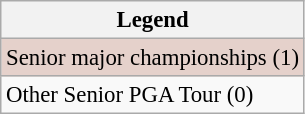<table class="wikitable" style="font-size:95%;">
<tr>
<th>Legend</th>
</tr>
<tr style="background:#e5d1cb;">
<td>Senior major championships (1)</td>
</tr>
<tr>
<td>Other Senior PGA Tour (0)</td>
</tr>
</table>
